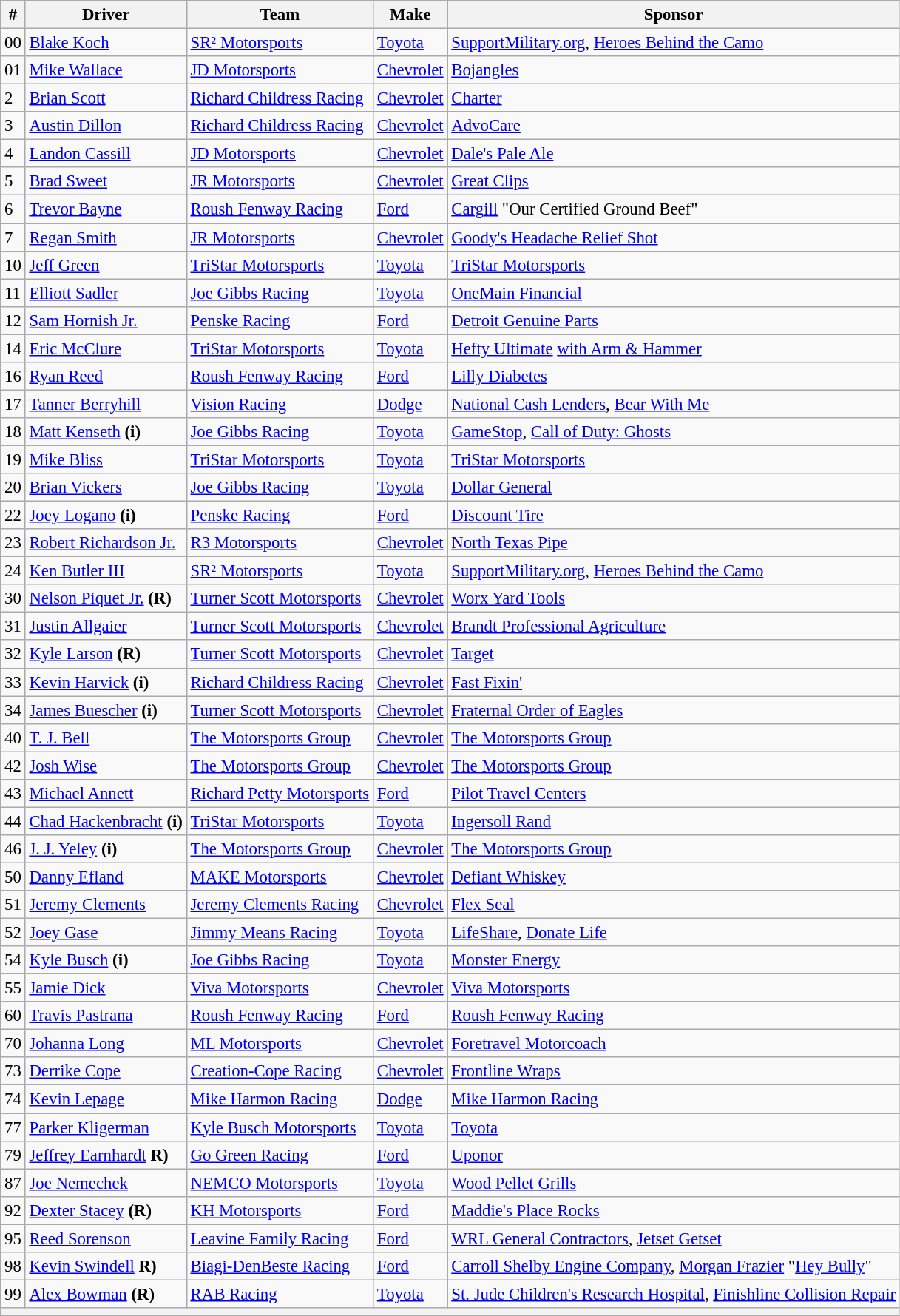<table class="wikitable" style="font-size:95%">
<tr>
<th>#</th>
<th>Driver</th>
<th>Team</th>
<th>Make</th>
<th>Sponsor</th>
</tr>
<tr>
<td>00</td>
<td><a href='#'>Blake Koch</a></td>
<td><a href='#'>SR² Motorsports</a></td>
<td><a href='#'>Toyota</a></td>
<td><a href='#'>SupportMilitary.org</a>, <a href='#'>Heroes Behind the Camo</a></td>
</tr>
<tr>
<td>01</td>
<td><a href='#'>Mike Wallace</a></td>
<td><a href='#'>JD Motorsports</a></td>
<td><a href='#'>Chevrolet</a></td>
<td><a href='#'>Bojangles</a></td>
</tr>
<tr>
<td>2</td>
<td><a href='#'>Brian Scott</a></td>
<td><a href='#'>Richard Childress Racing</a></td>
<td><a href='#'>Chevrolet</a></td>
<td><a href='#'>Charter</a></td>
</tr>
<tr>
<td>3</td>
<td><a href='#'>Austin Dillon</a></td>
<td><a href='#'>Richard Childress Racing</a></td>
<td><a href='#'>Chevrolet</a></td>
<td><a href='#'>AdvoCare</a></td>
</tr>
<tr>
<td>4</td>
<td><a href='#'>Landon Cassill</a></td>
<td><a href='#'>JD Motorsports</a></td>
<td><a href='#'>Chevrolet</a></td>
<td><a href='#'>Dale's Pale Ale</a></td>
</tr>
<tr>
<td>5</td>
<td><a href='#'>Brad Sweet</a></td>
<td><a href='#'>JR Motorsports</a></td>
<td><a href='#'>Chevrolet</a></td>
<td><a href='#'>Great Clips</a></td>
</tr>
<tr>
<td>6</td>
<td><a href='#'>Trevor Bayne</a></td>
<td><a href='#'>Roush Fenway Racing</a></td>
<td><a href='#'>Ford</a></td>
<td><a href='#'>Cargill</a> "Our Certified Ground Beef"</td>
</tr>
<tr>
<td>7</td>
<td><a href='#'>Regan Smith</a></td>
<td><a href='#'>JR Motorsports</a></td>
<td><a href='#'>Chevrolet</a></td>
<td><a href='#'>Goody's Headache Relief Shot</a></td>
</tr>
<tr>
<td>10</td>
<td><a href='#'>Jeff Green</a></td>
<td><a href='#'>TriStar Motorsports</a></td>
<td><a href='#'>Toyota</a></td>
<td><a href='#'>TriStar Motorsports</a></td>
</tr>
<tr>
<td>11</td>
<td><a href='#'>Elliott Sadler</a></td>
<td><a href='#'>Joe Gibbs Racing</a></td>
<td><a href='#'>Toyota</a></td>
<td><a href='#'>OneMain Financial</a></td>
</tr>
<tr>
<td>12</td>
<td><a href='#'>Sam Hornish Jr.</a></td>
<td><a href='#'>Penske Racing</a></td>
<td><a href='#'>Ford</a></td>
<td><a href='#'>Detroit Genuine Parts</a></td>
</tr>
<tr>
<td>14</td>
<td><a href='#'>Eric McClure</a></td>
<td><a href='#'>TriStar Motorsports</a></td>
<td><a href='#'>Toyota</a></td>
<td><a href='#'>Hefty Ultimate</a> <a href='#'>with Arm & Hammer</a></td>
</tr>
<tr>
<td>16</td>
<td><a href='#'>Ryan Reed</a></td>
<td><a href='#'>Roush Fenway Racing</a></td>
<td><a href='#'>Ford</a></td>
<td><a href='#'>Lilly Diabetes</a></td>
</tr>
<tr>
<td>17</td>
<td><a href='#'>Tanner Berryhill</a></td>
<td><a href='#'>Vision Racing</a></td>
<td><a href='#'>Dodge</a></td>
<td><a href='#'>National Cash Lenders</a>, <a href='#'>Bear With Me</a></td>
</tr>
<tr>
<td>18</td>
<td><a href='#'>Matt Kenseth</a> <strong>(i)</strong></td>
<td><a href='#'>Joe Gibbs Racing</a></td>
<td><a href='#'>Toyota</a></td>
<td><a href='#'>GameStop</a>, <a href='#'>Call of Duty: Ghosts</a></td>
</tr>
<tr>
<td>19</td>
<td><a href='#'>Mike Bliss</a></td>
<td><a href='#'>TriStar Motorsports</a></td>
<td><a href='#'>Toyota</a></td>
<td><a href='#'>TriStar Motorsports</a></td>
</tr>
<tr>
<td>20</td>
<td><a href='#'>Brian Vickers</a></td>
<td><a href='#'>Joe Gibbs Racing</a></td>
<td><a href='#'>Toyota</a></td>
<td><a href='#'>Dollar General</a></td>
</tr>
<tr>
<td>22</td>
<td><a href='#'>Joey Logano</a> <strong>(i)</strong></td>
<td><a href='#'>Penske Racing</a></td>
<td><a href='#'>Ford</a></td>
<td><a href='#'>Discount Tire</a></td>
</tr>
<tr>
<td>23</td>
<td><a href='#'>Robert Richardson Jr.</a></td>
<td><a href='#'>R3 Motorsports</a></td>
<td><a href='#'>Chevrolet</a></td>
<td><a href='#'>North Texas Pipe</a></td>
</tr>
<tr>
<td>24</td>
<td><a href='#'>Ken Butler III</a></td>
<td><a href='#'>SR² Motorsports</a></td>
<td><a href='#'>Toyota</a></td>
<td><a href='#'>SupportMilitary.org</a>, <a href='#'>Heroes Behind the Camo</a></td>
</tr>
<tr>
<td>30</td>
<td><a href='#'>Nelson Piquet Jr.</a> <strong>(R)</strong></td>
<td><a href='#'>Turner Scott Motorsports</a></td>
<td><a href='#'>Chevrolet</a></td>
<td><a href='#'>Worx Yard Tools</a></td>
</tr>
<tr>
<td>31</td>
<td><a href='#'>Justin Allgaier</a></td>
<td><a href='#'>Turner Scott Motorsports</a></td>
<td><a href='#'>Chevrolet</a></td>
<td><a href='#'>Brandt Professional Agriculture</a></td>
</tr>
<tr>
<td>32</td>
<td><a href='#'>Kyle Larson</a> <strong>(R)</strong></td>
<td><a href='#'>Turner Scott Motorsports</a></td>
<td><a href='#'>Chevrolet</a></td>
<td><a href='#'>Target</a></td>
</tr>
<tr>
<td>33</td>
<td><a href='#'>Kevin Harvick</a> <strong>(i)</strong></td>
<td><a href='#'>Richard Childress Racing</a></td>
<td><a href='#'>Chevrolet</a></td>
<td><a href='#'>Fast Fixin'</a></td>
</tr>
<tr>
<td>34</td>
<td><a href='#'>James Buescher</a> <strong>(i)</strong></td>
<td><a href='#'>Turner Scott Motorsports</a></td>
<td><a href='#'>Chevrolet</a></td>
<td><a href='#'>Fraternal Order of Eagles</a></td>
</tr>
<tr>
<td>40</td>
<td><a href='#'>T. J. Bell</a></td>
<td><a href='#'>The Motorsports Group</a></td>
<td><a href='#'>Chevrolet</a></td>
<td><a href='#'>The Motorsports Group</a></td>
</tr>
<tr>
<td>42</td>
<td><a href='#'>Josh Wise</a></td>
<td><a href='#'>The Motorsports Group</a></td>
<td><a href='#'>Chevrolet</a></td>
<td><a href='#'>The Motorsports Group</a></td>
</tr>
<tr>
<td>43</td>
<td><a href='#'>Michael Annett</a></td>
<td><a href='#'>Richard Petty Motorsports</a></td>
<td><a href='#'>Ford</a></td>
<td><a href='#'>Pilot Travel Centers</a></td>
</tr>
<tr>
<td>44</td>
<td><a href='#'>Chad Hackenbracht</a> <strong>(i)</strong></td>
<td><a href='#'>TriStar Motorsports</a></td>
<td><a href='#'>Toyota</a></td>
<td><a href='#'>Ingersoll Rand</a></td>
</tr>
<tr>
<td>46</td>
<td><a href='#'>J. J. Yeley</a> <strong>(i)</strong></td>
<td><a href='#'>The Motorsports Group</a></td>
<td><a href='#'>Chevrolet</a></td>
<td><a href='#'>The Motorsports Group</a></td>
</tr>
<tr>
<td>50</td>
<td><a href='#'>Danny Efland</a></td>
<td><a href='#'>MAKE Motorsports</a></td>
<td><a href='#'>Chevrolet</a></td>
<td><a href='#'>Defiant Whiskey</a></td>
</tr>
<tr>
<td>51</td>
<td><a href='#'>Jeremy Clements</a></td>
<td><a href='#'>Jeremy Clements Racing</a></td>
<td><a href='#'>Chevrolet</a></td>
<td><a href='#'>Flex Seal</a></td>
</tr>
<tr>
<td>52</td>
<td><a href='#'>Joey Gase</a></td>
<td><a href='#'>Jimmy Means Racing</a></td>
<td><a href='#'>Toyota</a></td>
<td><a href='#'>LifeShare</a>, <a href='#'>Donate Life</a></td>
</tr>
<tr>
<td>54</td>
<td><a href='#'>Kyle Busch</a> <strong>(i)</strong></td>
<td><a href='#'>Joe Gibbs Racing</a></td>
<td><a href='#'>Toyota</a></td>
<td><a href='#'>Monster Energy</a></td>
</tr>
<tr>
<td>55</td>
<td><a href='#'>Jamie Dick</a></td>
<td><a href='#'>Viva Motorsports</a></td>
<td><a href='#'>Chevrolet</a></td>
<td><a href='#'>Viva Motorsports</a></td>
</tr>
<tr>
<td>60</td>
<td><a href='#'>Travis Pastrana</a></td>
<td><a href='#'>Roush Fenway Racing</a></td>
<td><a href='#'>Ford</a></td>
<td><a href='#'>Roush Fenway Racing</a></td>
</tr>
<tr>
<td>70</td>
<td><a href='#'>Johanna Long</a></td>
<td><a href='#'>ML Motorsports</a></td>
<td><a href='#'>Chevrolet</a></td>
<td><a href='#'>Foretravel Motorcoach</a></td>
</tr>
<tr>
<td>73</td>
<td><a href='#'>Derrike Cope</a></td>
<td><a href='#'>Creation-Cope Racing</a></td>
<td><a href='#'>Chevrolet</a></td>
<td><a href='#'>Frontline Wraps</a></td>
</tr>
<tr>
<td>74</td>
<td><a href='#'>Kevin Lepage</a></td>
<td><a href='#'>Mike Harmon Racing</a></td>
<td><a href='#'>Dodge</a></td>
<td><a href='#'>Mike Harmon Racing</a></td>
</tr>
<tr>
<td>77</td>
<td><a href='#'>Parker Kligerman</a></td>
<td><a href='#'>Kyle Busch Motorsports</a></td>
<td><a href='#'>Toyota</a></td>
<td><a href='#'>Toyota</a></td>
</tr>
<tr>
<td>79</td>
<td><a href='#'>Jeffrey Earnhardt</a> <strong>R)</strong></td>
<td><a href='#'>Go Green Racing</a></td>
<td><a href='#'>Ford</a></td>
<td><a href='#'>Uponor</a></td>
</tr>
<tr>
<td>87</td>
<td><a href='#'>Joe Nemechek</a></td>
<td><a href='#'>NEMCO Motorsports</a></td>
<td><a href='#'>Toyota</a></td>
<td><a href='#'>Wood Pellet Grills</a></td>
</tr>
<tr>
<td>92</td>
<td><a href='#'>Dexter Stacey</a> <strong>(R)</strong></td>
<td><a href='#'>KH Motorsports</a></td>
<td><a href='#'>Ford</a></td>
<td><a href='#'>Maddie's Place Rocks</a></td>
</tr>
<tr>
<td>95</td>
<td><a href='#'>Reed Sorenson</a></td>
<td><a href='#'>Leavine Family Racing</a></td>
<td><a href='#'>Ford</a></td>
<td><a href='#'>WRL General Contractors</a>, <a href='#'>Jetset Getset</a></td>
</tr>
<tr>
<td>98</td>
<td><a href='#'>Kevin Swindell</a> <strong>R)</strong></td>
<td><a href='#'>Biagi-DenBeste Racing</a></td>
<td><a href='#'>Ford</a></td>
<td><a href='#'>Carroll Shelby Engine Company</a>, <a href='#'>Morgan Frazier</a> "<a href='#'>Hey Bully</a>"</td>
</tr>
<tr>
<td>99</td>
<td><a href='#'>Alex Bowman</a> <strong>(R)</strong></td>
<td><a href='#'>RAB Racing</a></td>
<td><a href='#'>Toyota</a></td>
<td><a href='#'>St. Jude Children's Research Hospital</a>, <a href='#'>Finishline Collision Repair</a></td>
</tr>
<tr>
<th colspan="5"></th>
</tr>
</table>
